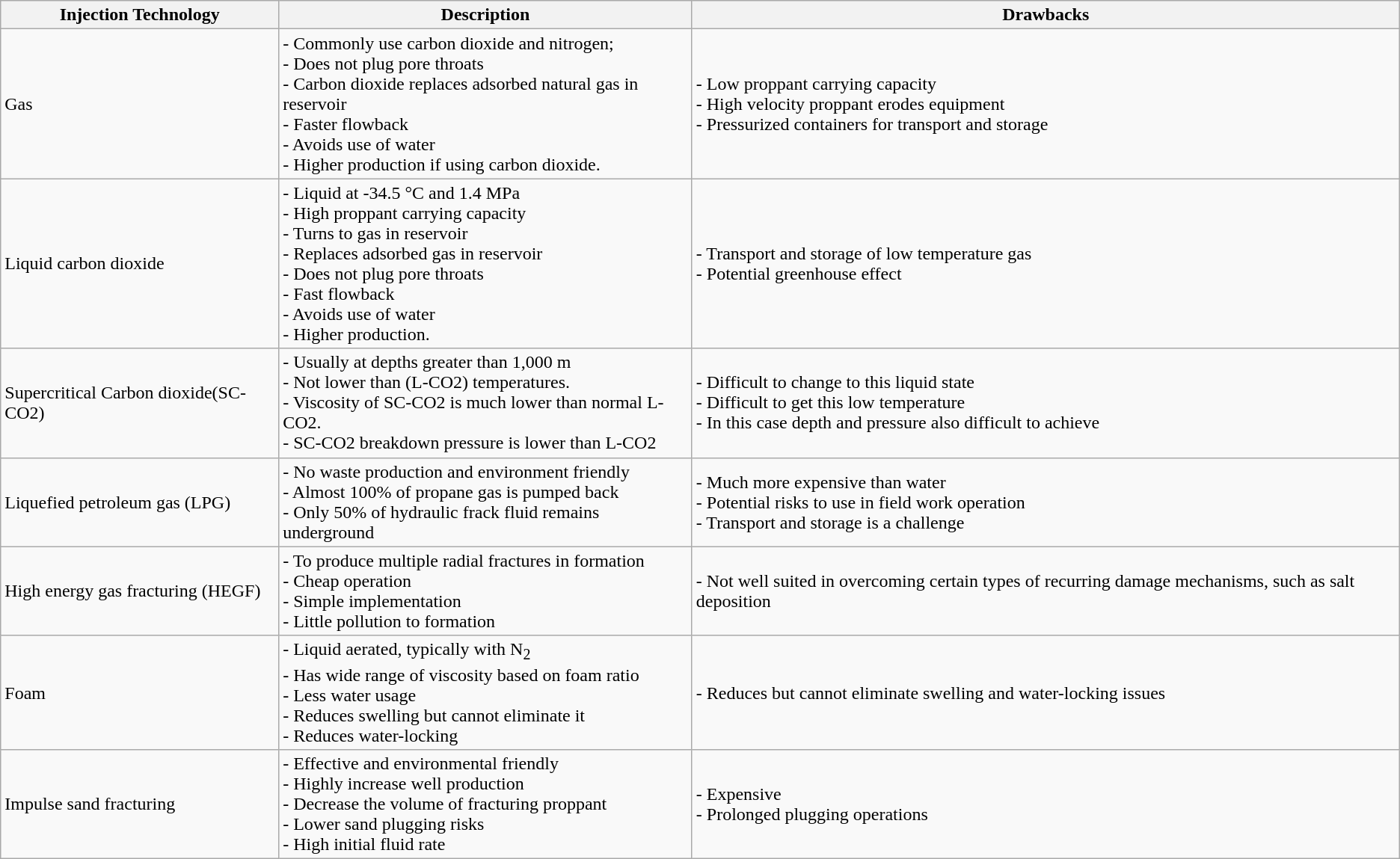<table class="wikitable">
<tr>
<th><strong>Injection Technology</strong></th>
<th><strong>Description</strong></th>
<th><strong>Drawbacks</strong></th>
</tr>
<tr>
<td>Gas</td>
<td>- Commonly use carbon dioxide and nitrogen;<br>- Does not plug pore throats<br>- Carbon dioxide replaces adsorbed natural gas in reservoir<br>- Faster flowback<br>- Avoids use of water<br>- Higher production if using carbon dioxide.</td>
<td>- Low proppant carrying capacity<br>- High velocity proppant erodes equipment<br>- Pressurized containers for transport and storage</td>
</tr>
<tr>
<td>Liquid carbon dioxide</td>
<td>- Liquid at -34.5 °C and 1.4 MPa<br>- High proppant carrying capacity<br>- Turns to gas in reservoir<br>- Replaces adsorbed gas in reservoir<br>- Does not plug pore throats<br>- Fast flowback<br>- Avoids use of water<br>- Higher production.</td>
<td>- Transport and storage of low temperature gas<br>- Potential greenhouse effect</td>
</tr>
<tr>
<td>Supercritical Carbon dioxide(SC‐CO2)</td>
<td>- Usually at depths greater than 1,000 m<br>- Not lower than (L‐CO2) temperatures.<br>- Viscosity of SC‐CO2 is much lower than normal L-CO2.<br>- SC‐CO2 breakdown pressure is lower than L-CO2</td>
<td>- Difficult to change to this liquid state<br>- Difficult to get this low temperature<br>- In this case depth and pressure also difficult to achieve</td>
</tr>
<tr>
<td>Liquefied petroleum gas (LPG)</td>
<td>- No waste production and environment friendly<br>- Almost 100% of propane gas is pumped back<br>- Only 50% of hydraulic frack fluid remains underground</td>
<td>- Much more expensive than water<br>- Potential risks to use in field work operation<br>- Transport and storage is a challenge</td>
</tr>
<tr>
<td>High energy gas fracturing (HEGF)</td>
<td>- To produce multiple radial fractures in formation<br>- Cheap operation<br>- Simple implementation<br>- Little pollution to formation</td>
<td>- Not well suited in overcoming certain types of recurring damage mechanisms, such as salt deposition</td>
</tr>
<tr>
<td>Foam</td>
<td>- Liquid aerated, typically with N<sub>2</sub><br>- Has wide range of viscosity based on foam ratio<br>- Less water usage<br>- Reduces swelling but cannot eliminate it<br>- Reduces water-locking</td>
<td>- Reduces but cannot eliminate swelling and water-locking issues</td>
</tr>
<tr>
<td>Impulse sand fracturing</td>
<td>- Effective and environmental friendly<br>- Highly increase well production<br>- Decrease the volume of fracturing proppant<br>- Lower sand plugging risks<br>- High initial fluid rate</td>
<td>- Expensive<br>- Prolonged plugging operations</td>
</tr>
</table>
